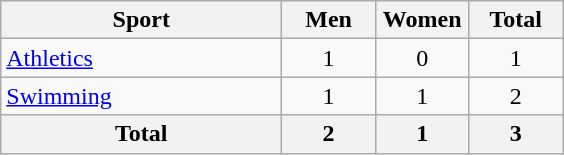<table class="wikitable sortable" style="text-align:center;">
<tr>
<th width=180>Sport</th>
<th width=55>Men</th>
<th width=55>Women</th>
<th width=55>Total</th>
</tr>
<tr>
<td align=left><a href='#'>Athletics</a></td>
<td>1</td>
<td>0</td>
<td>1</td>
</tr>
<tr>
<td align=left><a href='#'>Swimming</a></td>
<td>1</td>
<td>1</td>
<td>2</td>
</tr>
<tr>
<th>Total</th>
<th>2</th>
<th>1</th>
<th>3</th>
</tr>
</table>
